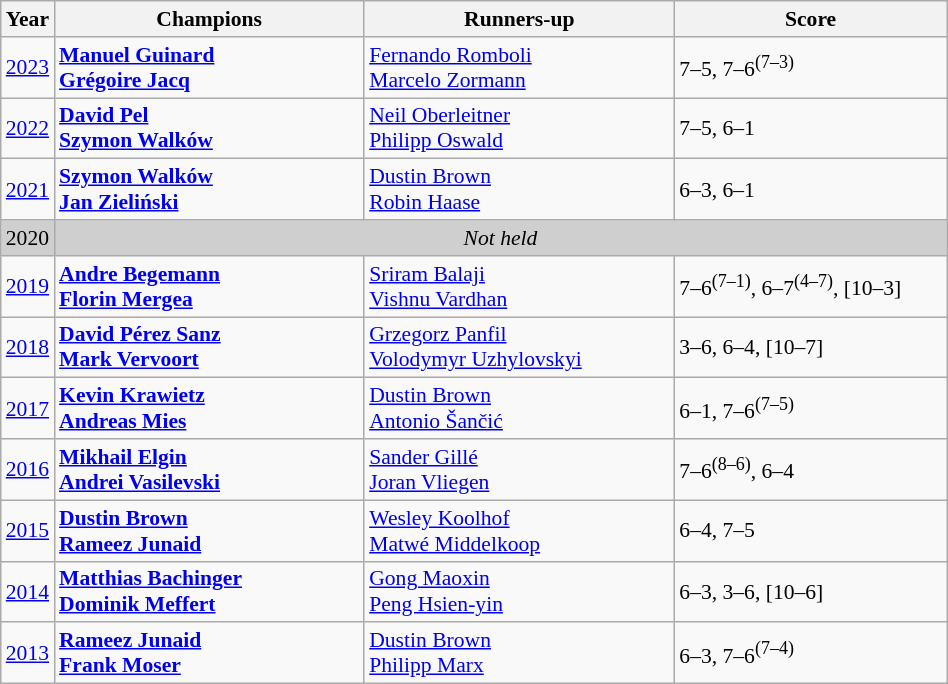<table class="wikitable" style="font-size:90%">
<tr>
<th>Year</th>
<th width="200">Champions</th>
<th width="200">Runners-up</th>
<th width="175">Score</th>
</tr>
<tr>
<td><a href='#'>2023</a></td>
<td> <strong><a href='#'>Manuel Guinard</a></strong> <br>  <strong><a href='#'>Grégoire Jacq</a></strong></td>
<td> <a href='#'>Fernando Romboli</a> <br>  <a href='#'>Marcelo Zormann</a></td>
<td>7–5, 7–6<sup>(7–3)</sup></td>
</tr>
<tr>
<td><a href='#'>2022</a></td>
<td> <strong><a href='#'>David Pel</a></strong> <br>  <strong><a href='#'>Szymon Walków</a></strong></td>
<td> <a href='#'>Neil Oberleitner</a> <br>  <a href='#'>Philipp Oswald</a></td>
<td>7–5, 6–1</td>
</tr>
<tr>
<td><a href='#'>2021</a></td>
<td> <strong><a href='#'>Szymon Walków</a></strong> <br>  <strong><a href='#'>Jan Zieliński</a></strong></td>
<td> <a href='#'>Dustin Brown</a> <br>  <a href='#'>Robin Haase</a></td>
<td>6–3, 6–1</td>
</tr>
<tr>
<td style="background:#cfcfcf">2020</td>
<td colspan=3 align=center style="background:#cfcfcf"><em>Not held</em></td>
</tr>
<tr>
<td><a href='#'>2019</a></td>
<td> <strong><a href='#'>Andre Begemann</a></strong> <br>  <strong><a href='#'>Florin Mergea</a></strong></td>
<td> <a href='#'>Sriram Balaji</a> <br>  <a href='#'>Vishnu Vardhan</a></td>
<td>7–6<sup>(7–1)</sup>, 6–7<sup>(4–7)</sup>, [10–3]</td>
</tr>
<tr>
<td><a href='#'>2018</a></td>
<td> <strong><a href='#'>David Pérez Sanz</a></strong> <br>  <strong><a href='#'>Mark Vervoort</a></strong></td>
<td> <a href='#'>Grzegorz Panfil</a> <br>  <a href='#'>Volodymyr Uzhylovskyi</a></td>
<td>3–6, 6–4, [10–7]</td>
</tr>
<tr>
<td><a href='#'>2017</a></td>
<td> <strong><a href='#'>Kevin Krawietz</a></strong> <br>  <strong><a href='#'>Andreas Mies</a></strong></td>
<td> <a href='#'>Dustin Brown</a> <br>  <a href='#'>Antonio Šančić</a></td>
<td>6–1, 7–6<sup>(7–5)</sup></td>
</tr>
<tr>
<td><a href='#'>2016</a></td>
<td> <strong><a href='#'>Mikhail Elgin</a></strong> <br>  <strong><a href='#'>Andrei Vasilevski</a></strong></td>
<td> <a href='#'>Sander Gillé</a> <br>  <a href='#'>Joran Vliegen</a></td>
<td>7–6<sup>(8–6)</sup>, 6–4</td>
</tr>
<tr>
<td><a href='#'>2015</a></td>
<td> <strong><a href='#'>Dustin Brown</a></strong> <br>  <strong><a href='#'>Rameez Junaid</a></strong></td>
<td> <a href='#'>Wesley Koolhof</a> <br>  <a href='#'>Matwé Middelkoop</a></td>
<td>6–4, 7–5</td>
</tr>
<tr>
<td><a href='#'>2014</a></td>
<td> <strong><a href='#'>Matthias Bachinger</a></strong> <br>  <strong><a href='#'>Dominik Meffert</a></strong></td>
<td> <a href='#'>Gong Maoxin</a> <br>  <a href='#'>Peng Hsien-yin</a></td>
<td>6–3, 3–6, [10–6]</td>
</tr>
<tr>
<td><a href='#'>2013</a></td>
<td> <strong><a href='#'>Rameez Junaid</a></strong> <br>  <strong><a href='#'>Frank Moser</a></strong></td>
<td> <a href='#'>Dustin Brown</a> <br>  <a href='#'>Philipp Marx</a></td>
<td>6–3, 7–6<sup>(7–4)</sup></td>
</tr>
</table>
